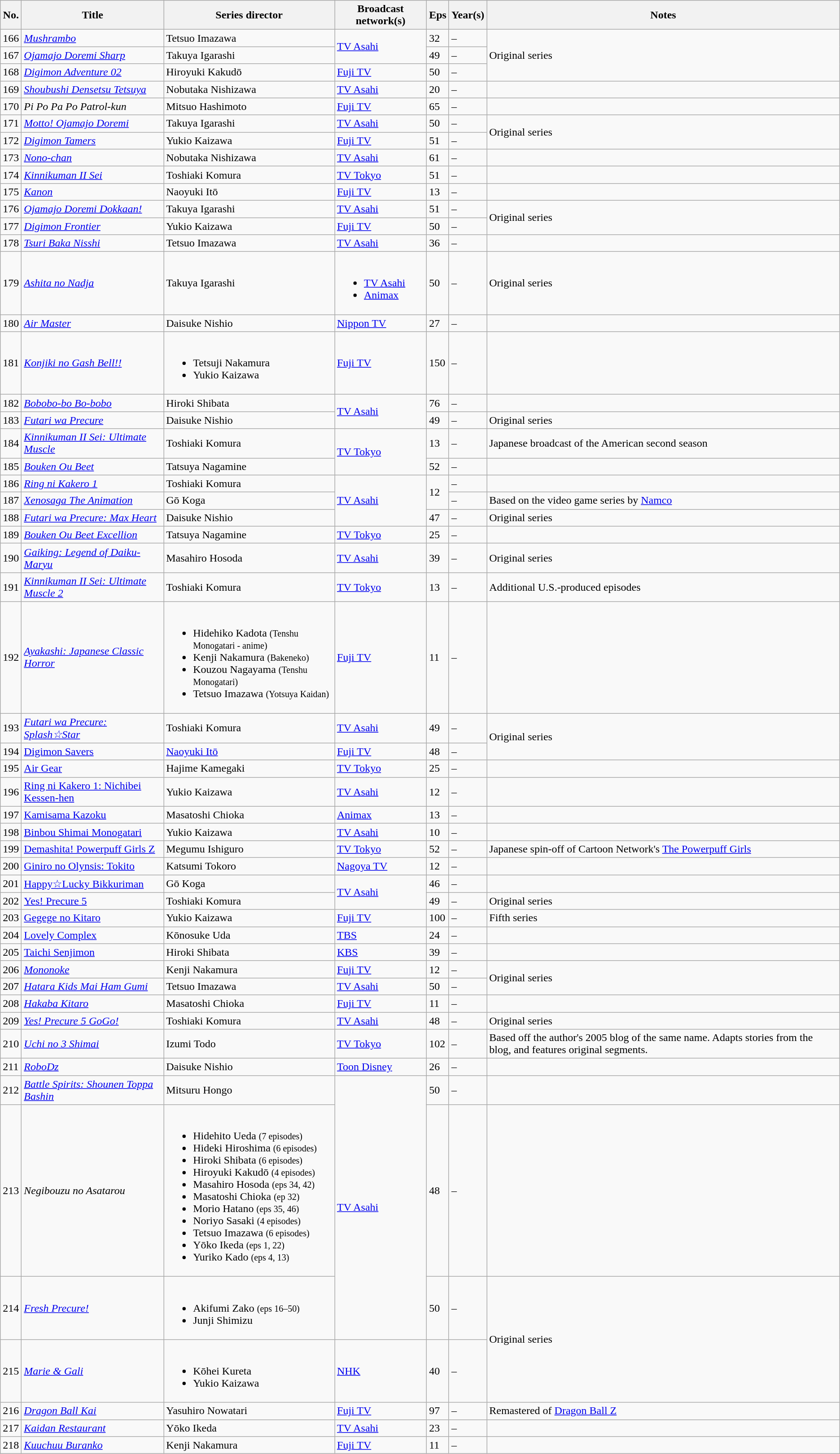<table class="wikitable sortable">
<tr>
<th>No.</th>
<th>Title</th>
<th>Series director</th>
<th>Broadcast network(s)</th>
<th>Eps</th>
<th>Year(s)</th>
<th>Notes</th>
</tr>
<tr>
<td>166</td>
<td><em><a href='#'>Mushrambo</a></em></td>
<td>Tetsuo Imazawa</td>
<td rowspan="2"><a href='#'>TV Asahi</a></td>
<td>32</td>
<td> – </td>
<td rowspan="3">Original series</td>
</tr>
<tr>
<td>167</td>
<td><em><a href='#'>Ojamajo Doremi Sharp</a></em></td>
<td>Takuya Igarashi</td>
<td>49</td>
<td> – </td>
</tr>
<tr>
<td>168</td>
<td><em><a href='#'>Digimon Adventure 02</a></em></td>
<td>Hiroyuki Kakudō</td>
<td><a href='#'>Fuji TV</a></td>
<td>50</td>
<td> – </td>
</tr>
<tr>
<td>169</td>
<td><a href='#'><em>Shoubushi Densetsu Tetsuya</em></a></td>
<td>Nobutaka Nishizawa</td>
<td><a href='#'>TV Asahi</a></td>
<td>20</td>
<td> – </td>
<td></td>
</tr>
<tr>
<td>170</td>
<td><em>Pi Po Pa Po Patrol-kun</em></td>
<td>Mitsuo Hashimoto</td>
<td><a href='#'>Fuji TV</a></td>
<td>65</td>
<td> – </td>
<td></td>
</tr>
<tr>
<td>171</td>
<td><a href='#'><em>Motto! Ojamajo Doremi</em></a></td>
<td>Takuya Igarashi</td>
<td><a href='#'>TV Asahi</a></td>
<td>50</td>
<td> – </td>
<td rowspan="2">Original series</td>
</tr>
<tr>
<td>172</td>
<td><em><a href='#'>Digimon Tamers</a></em></td>
<td>Yukio Kaizawa</td>
<td><a href='#'>Fuji TV</a></td>
<td>51</td>
<td> – </td>
</tr>
<tr>
<td>173</td>
<td><em><a href='#'>Nono-chan</a></em></td>
<td>Nobutaka Nishizawa</td>
<td><a href='#'>TV Asahi</a></td>
<td>61</td>
<td> – </td>
<td></td>
</tr>
<tr>
<td>174</td>
<td><em><a href='#'>Kinnikuman II Sei</a></em></td>
<td>Toshiaki Komura</td>
<td><a href='#'>TV Tokyo</a></td>
<td>51</td>
<td> – </td>
<td></td>
</tr>
<tr>
<td>175</td>
<td><a href='#'><em>Kanon</em></a></td>
<td>Naoyuki Itō</td>
<td><a href='#'>Fuji TV</a></td>
<td>13</td>
<td> – </td>
<td></td>
</tr>
<tr>
<td>176</td>
<td><a href='#'><em>Ojamajo Doremi Dokkaan!</em></a></td>
<td>Takuya Igarashi</td>
<td><a href='#'>TV Asahi</a></td>
<td>51</td>
<td> – </td>
<td rowspan="2">Original series</td>
</tr>
<tr>
<td>177</td>
<td><em><a href='#'>Digimon Frontier</a></em></td>
<td>Yukio Kaizawa</td>
<td><a href='#'>Fuji TV</a></td>
<td>50</td>
<td> – </td>
</tr>
<tr>
<td>178</td>
<td><a href='#'><em>Tsuri Baka Nisshi</em></a></td>
<td>Tetsuo Imazawa</td>
<td><a href='#'>TV Asahi</a></td>
<td>36</td>
<td> – </td>
<td></td>
</tr>
<tr>
<td>179</td>
<td><em><a href='#'>Ashita no Nadja</a></em></td>
<td>Takuya Igarashi</td>
<td><br><ul><li><a href='#'>TV Asahi</a></li><li><a href='#'>Animax</a></li></ul></td>
<td>50</td>
<td> – </td>
<td>Original series</td>
</tr>
<tr>
<td>180</td>
<td><em><a href='#'>Air Master</a></em></td>
<td>Daisuke Nishio</td>
<td><a href='#'>Nippon TV</a></td>
<td>27</td>
<td> – </td>
<td></td>
</tr>
<tr>
<td>181</td>
<td><a href='#'><em>Konjiki no Gash Bell!!</em></a></td>
<td><br><ul><li>Tetsuji Nakamura</li><li>Yukio Kaizawa</li></ul></td>
<td><a href='#'>Fuji TV</a></td>
<td>150</td>
<td> – </td>
<td></td>
</tr>
<tr>
<td>182</td>
<td><em><a href='#'>Bobobo-bo Bo-bobo</a></em></td>
<td>Hiroki Shibata</td>
<td rowspan="2"><a href='#'>TV Asahi</a></td>
<td>76</td>
<td> – </td>
<td></td>
</tr>
<tr>
<td>183</td>
<td><a href='#'><em>Futari wa Precure</em></a></td>
<td>Daisuke Nishio</td>
<td>49</td>
<td> – </td>
<td>Original series</td>
</tr>
<tr>
<td>184</td>
<td><a href='#'><em>Kinnikuman II Sei: Ultimate Muscle</em></a></td>
<td>Toshiaki Komura</td>
<td rowspan="2"><a href='#'>TV Tokyo</a></td>
<td>13</td>
<td> – </td>
<td>Japanese broadcast of the American second season</td>
</tr>
<tr>
<td>185</td>
<td><a href='#'><em>Bouken Ou Beet</em></a></td>
<td>Tatsuya Nagamine</td>
<td>52</td>
<td> – </td>
<td></td>
</tr>
<tr>
<td>186</td>
<td><a href='#'><em>Ring ni Kakero 1</em></a></td>
<td>Toshiaki Komura</td>
<td rowspan="3"><a href='#'>TV Asahi</a></td>
<td rowspan="2">12</td>
<td> – </td>
<td></td>
</tr>
<tr>
<td>187</td>
<td><a href='#'><em>Xenosaga The Animation</em></a></td>
<td>Gō Koga</td>
<td> – </td>
<td>Based on the video game series by <a href='#'>Namco</a></td>
</tr>
<tr>
<td>188</td>
<td><a href='#'><em>Futari wa Precure: Max Heart</em></a></td>
<td>Daisuke Nishio</td>
<td>47</td>
<td> – </td>
<td>Original series</td>
</tr>
<tr>
<td>189</td>
<td><a href='#'><em>Bouken Ou Beet Excellion</em></a></td>
<td>Tatsuya Nagamine</td>
<td><a href='#'>TV Tokyo</a></td>
<td>25</td>
<td> – </td>
<td></td>
</tr>
<tr>
<td>190</td>
<td><em><a href='#'>Gaiking: Legend of Daiku-Maryu</a></em></td>
<td>Masahiro Hosoda</td>
<td><a href='#'>TV Asahi</a></td>
<td>39</td>
<td> – </td>
<td>Original series</td>
</tr>
<tr>
<td>191</td>
<td><a href='#'><em>Kinnikuman II Sei: Ultimate Muscle 2</em></a></td>
<td>Toshiaki Komura</td>
<td><a href='#'>TV Tokyo</a></td>
<td>13</td>
<td> – </td>
<td>Additional U.S.-produced episodes</td>
</tr>
<tr>
<td>192</td>
<td><a href='#'><em>Ayakashi: Japanese Classic Horror</em></a></td>
<td><br><ul><li>Hidehiko Kadota <small>(Tenshu Monogatari - anime)</small></li><li>Kenji Nakamura <small>(Bakeneko)</small></li><li>Kouzou Nagayama <small>(Tenshu Monogatari)</small></li><li>Tetsuo Imazawa <small>(Yotsuya Kaidan)</small></li></ul></td>
<td><a href='#'>Fuji TV</a></td>
<td>11</td>
<td> – </td>
<td></td>
</tr>
<tr>
<td>193</td>
<td><a href='#'><em>Futari wa Precure: Splash☆Star</em></a></td>
<td>Toshiaki Komura</td>
<td><a href='#'>TV Asahi</a></td>
<td>49</td>
<td> – </td>
<td rowspan="2">Original series</td>
</tr>
<tr>
<td>194</td>
<td><a href='#'>Digimon Savers</a></td>
<td><a href='#'>Naoyuki Itō</a></td>
<td><a href='#'>Fuji TV</a></td>
<td>48</td>
<td> – </td>
</tr>
<tr>
<td>195</td>
<td><a href='#'>Air Gear</a></td>
<td>Hajime Kamegaki</td>
<td><a href='#'>TV Tokyo</a></td>
<td>25</td>
<td> – </td>
<td></td>
</tr>
<tr>
<td>196</td>
<td><a href='#'>Ring ni Kakero 1: Nichibei Kessen-hen</a></td>
<td>Yukio Kaizawa</td>
<td><a href='#'>TV Asahi</a></td>
<td>12</td>
<td> – </td>
<td></td>
</tr>
<tr>
<td>197</td>
<td><a href='#'>Kamisama Kazoku</a></td>
<td>Masatoshi Chioka</td>
<td><a href='#'>Animax</a></td>
<td>13</td>
<td> – </td>
<td></td>
</tr>
<tr>
<td>198</td>
<td><a href='#'>Binbou Shimai Monogatari</a></td>
<td>Yukio Kaizawa</td>
<td><a href='#'>TV Asahi</a></td>
<td>10</td>
<td> – </td>
<td></td>
</tr>
<tr>
<td>199</td>
<td><a href='#'>Demashita! Powerpuff Girls Z</a></td>
<td>Megumu Ishiguro</td>
<td><a href='#'>TV Tokyo</a></td>
<td>52</td>
<td> – </td>
<td>Japanese spin-off of Cartoon Network's <a href='#'>The Powerpuff Girls</a></td>
</tr>
<tr>
<td>200</td>
<td><a href='#'>Giniro no Olynsis: Tokito</a></td>
<td>Katsumi Tokoro</td>
<td><a href='#'>Nagoya TV</a></td>
<td>12</td>
<td> – </td>
<td></td>
</tr>
<tr>
<td>201</td>
<td><a href='#'>Happy☆Lucky Bikkuriman</a></td>
<td>Gō Koga</td>
<td rowspan="2"><a href='#'>TV Asahi</a></td>
<td>46</td>
<td> – </td>
<td></td>
</tr>
<tr>
<td>202</td>
<td><a href='#'>Yes! Precure 5</a></td>
<td>Toshiaki Komura</td>
<td>49</td>
<td> – </td>
<td>Original series</td>
</tr>
<tr>
<td>203</td>
<td><a href='#'>Gegege no Kitaro</a></td>
<td>Yukio Kaizawa</td>
<td><a href='#'>Fuji TV</a></td>
<td>100</td>
<td> – </td>
<td>Fifth series</td>
</tr>
<tr>
<td>204</td>
<td><a href='#'>Lovely Complex</a></td>
<td>Kōnosuke Uda</td>
<td><a href='#'>TBS</a></td>
<td>24</td>
<td> – </td>
<td></td>
</tr>
<tr>
<td>205</td>
<td><a href='#'>Taichi Senjimon</a></td>
<td>Hiroki Shibata</td>
<td><a href='#'>KBS</a></td>
<td>39</td>
<td> – </td>
<td></td>
</tr>
<tr>
<td>206</td>
<td><a href='#'><em>Mononoke</em></a></td>
<td>Kenji Nakamura</td>
<td><a href='#'>Fuji TV</a></td>
<td>12</td>
<td> – </td>
<td rowspan="2">Original series</td>
</tr>
<tr>
<td>207</td>
<td><a href='#'><em>Hatara Kids Mai Ham Gumi</em></a></td>
<td>Tetsuo Imazawa</td>
<td><a href='#'>TV Asahi</a></td>
<td>50</td>
<td> – </td>
</tr>
<tr>
<td>208</td>
<td><a href='#'><em>Hakaba Kitaro</em></a></td>
<td>Masatoshi Chioka</td>
<td><a href='#'>Fuji TV</a></td>
<td>11</td>
<td> – </td>
<td></td>
</tr>
<tr>
<td>209</td>
<td><a href='#'><em>Yes! Precure 5 GoGo!</em></a></td>
<td>Toshiaki Komura</td>
<td><a href='#'>TV Asahi</a></td>
<td>48</td>
<td> – </td>
<td>Original series</td>
</tr>
<tr>
<td>210</td>
<td><a href='#'><em>Uchi no 3 Shimai</em></a></td>
<td>Izumi Todo</td>
<td><a href='#'>TV Tokyo</a></td>
<td>102</td>
<td> – </td>
<td>Based off the author's 2005 blog of the same name. Adapts stories from the blog, and features original segments.</td>
</tr>
<tr>
<td>211</td>
<td><a href='#'><em>RoboDz</em></a></td>
<td>Daisuke Nishio</td>
<td><a href='#'>Toon Disney</a></td>
<td>26</td>
<td> – </td>
<td></td>
</tr>
<tr>
<td>212</td>
<td><em><a href='#'>Battle Spirits: Shounen Toppa Bashin</a></em></td>
<td>Mitsuru Hongo</td>
<td rowspan="3"><a href='#'>TV Asahi</a></td>
<td>50</td>
<td> – </td>
<td></td>
</tr>
<tr>
<td>213</td>
<td><em>Negibouzu no Asatarou</em></td>
<td><br><ul><li>Hidehito Ueda <small>(7 episodes)</small></li><li>Hideki Hiroshima <small>(6 episodes)</small></li><li>Hiroki Shibata <small>(6 episodes)</small></li><li>Hiroyuki Kakudō <small>(4 episodes)</small></li><li>Masahiro Hosoda <small>(eps 34, 42)</small></li><li>Masatoshi Chioka <small>(ep 32)</small></li><li>Morio Hatano <small>(eps 35, 46)</small></li><li>Noriyo Sasaki <small>(4 episodes)</small></li><li>Tetsuo Imazawa <small>(6 episodes)</small></li><li>Yōko Ikeda <small>(eps 1, 22)</small></li><li>Yuriko Kado <small>(eps 4, 13)</small></li></ul></td>
<td>48</td>
<td> – </td>
<td></td>
</tr>
<tr>
<td>214</td>
<td><a href='#'><em>Fresh Precure!</em></a></td>
<td><br><ul><li>Akifumi Zako <small>(eps 16–50)</small></li><li>Junji Shimizu</li></ul></td>
<td>50</td>
<td> – </td>
<td rowspan="2">Original series</td>
</tr>
<tr>
<td>215</td>
<td><em><a href='#'>Marie & Gali</a></em></td>
<td><br><ul><li>Kōhei Kureta</li><li>Yukio Kaizawa</li></ul></td>
<td><a href='#'>NHK</a></td>
<td>40</td>
<td> – </td>
</tr>
<tr>
<td>216</td>
<td><a href='#'><em>Dragon Ball Kai</em></a></td>
<td>Yasuhiro Nowatari</td>
<td><a href='#'>Fuji TV</a></td>
<td>97</td>
<td> – </td>
<td>Remastered of <a href='#'>Dragon Ball Z</a></td>
</tr>
<tr>
<td>217</td>
<td><em><a href='#'>Kaidan Restaurant</a></em></td>
<td>Yōko Ikeda</td>
<td><a href='#'>TV Asahi</a></td>
<td>23</td>
<td> – </td>
<td></td>
</tr>
<tr>
<td>218</td>
<td><a href='#'><em>Kuuchuu Buranko</em></a></td>
<td>Kenji Nakamura</td>
<td><a href='#'>Fuji TV</a></td>
<td>11</td>
<td> – </td>
<td></td>
</tr>
</table>
